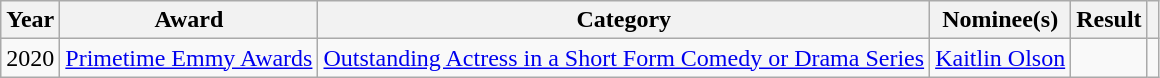<table class="wikitable sortable">
<tr>
<th>Year</th>
<th>Award</th>
<th>Category</th>
<th>Nominee(s)</th>
<th>Result</th>
<th></th>
</tr>
<tr>
<td align="center">2020</td>
<td><a href='#'>Primetime Emmy Awards</a></td>
<td><a href='#'>Outstanding Actress in a Short Form Comedy or Drama Series</a></td>
<td><a href='#'>Kaitlin Olson</a></td>
<td></td>
<td align="center"></td>
</tr>
</table>
